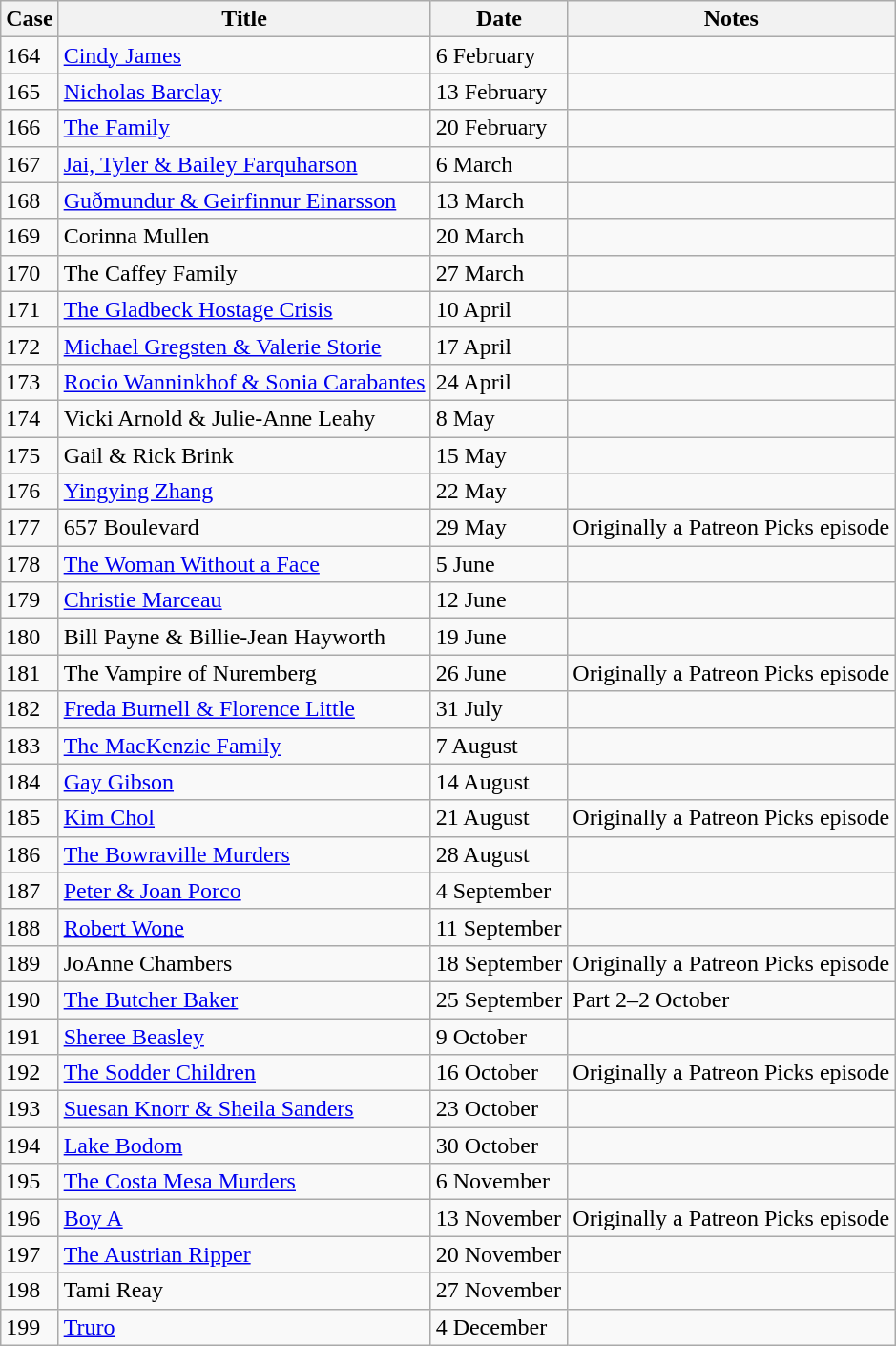<table class="wikitable sortable">
<tr>
<th>Case</th>
<th>Title</th>
<th>Date</th>
<th>Notes</th>
</tr>
<tr>
<td>164</td>
<td><a href='#'>Cindy James</a></td>
<td>6 February</td>
<td></td>
</tr>
<tr>
<td>165</td>
<td><a href='#'>Nicholas Barclay</a></td>
<td>13 February</td>
<td></td>
</tr>
<tr>
<td>166</td>
<td><a href='#'>The Family</a></td>
<td>20 February</td>
<td></td>
</tr>
<tr>
<td>167</td>
<td><a href='#'>Jai, Tyler & Bailey Farquharson</a></td>
<td>6 March</td>
<td></td>
</tr>
<tr>
<td>168</td>
<td><a href='#'>Guðmundur & Geirfinnur Einarsson</a></td>
<td>13 March</td>
<td></td>
</tr>
<tr>
<td>169</td>
<td>Corinna Mullen</td>
<td>20 March</td>
<td></td>
</tr>
<tr>
<td>170</td>
<td>The Caffey Family</td>
<td>27 March</td>
<td></td>
</tr>
<tr>
<td>171</td>
<td><a href='#'>The Gladbeck Hostage Crisis</a></td>
<td>10 April</td>
<td></td>
</tr>
<tr>
<td>172</td>
<td><a href='#'>Michael Gregsten & Valerie Storie</a></td>
<td>17 April</td>
<td></td>
</tr>
<tr>
<td>173</td>
<td><a href='#'>Rocio Wanninkhof & Sonia Carabantes</a></td>
<td>24 April</td>
<td></td>
</tr>
<tr>
<td>174</td>
<td>Vicki Arnold & Julie-Anne Leahy</td>
<td>8 May</td>
<td></td>
</tr>
<tr>
<td>175</td>
<td>Gail & Rick Brink</td>
<td>15 May</td>
<td></td>
</tr>
<tr>
<td>176</td>
<td><a href='#'>Yingying Zhang</a></td>
<td>22 May</td>
<td></td>
</tr>
<tr>
<td>177</td>
<td>657 Boulevard</td>
<td>29 May</td>
<td>Originally a Patreon Picks episode</td>
</tr>
<tr>
<td>178</td>
<td><a href='#'>The Woman Without a Face</a></td>
<td>5 June</td>
<td></td>
</tr>
<tr>
<td>179</td>
<td><a href='#'>Christie Marceau</a></td>
<td>12 June</td>
<td></td>
</tr>
<tr>
<td>180</td>
<td>Bill Payne & Billie-Jean Hayworth</td>
<td>19 June</td>
<td></td>
</tr>
<tr>
<td>181</td>
<td>The Vampire of Nuremberg</td>
<td>26 June</td>
<td>Originally a Patreon Picks episode</td>
</tr>
<tr>
<td>182</td>
<td><a href='#'>Freda Burnell & Florence Little</a></td>
<td>31 July</td>
<td></td>
</tr>
<tr>
<td>183</td>
<td><a href='#'>The MacKenzie Family</a></td>
<td>7 August</td>
<td></td>
</tr>
<tr>
<td>184</td>
<td><a href='#'>Gay Gibson</a></td>
<td>14 August</td>
<td></td>
</tr>
<tr>
<td>185</td>
<td><a href='#'>Kim Chol</a></td>
<td>21 August</td>
<td>Originally a Patreon Picks episode</td>
</tr>
<tr>
<td>186</td>
<td><a href='#'>The Bowraville Murders</a></td>
<td>28 August</td>
<td></td>
</tr>
<tr>
<td>187</td>
<td><a href='#'>Peter & Joan Porco</a></td>
<td>4 September</td>
<td></td>
</tr>
<tr>
<td>188</td>
<td><a href='#'>Robert Wone</a></td>
<td>11 September</td>
<td></td>
</tr>
<tr>
<td>189</td>
<td>JoAnne Chambers</td>
<td>18 September</td>
<td>Originally a Patreon Picks episode</td>
</tr>
<tr>
<td>190</td>
<td><a href='#'>The Butcher Baker</a></td>
<td>25 September</td>
<td>Part 2–2 October</td>
</tr>
<tr>
<td>191</td>
<td><a href='#'>Sheree Beasley</a></td>
<td>9 October</td>
<td></td>
</tr>
<tr>
<td>192</td>
<td><a href='#'>The Sodder Children</a></td>
<td>16 October</td>
<td>Originally a Patreon Picks episode</td>
</tr>
<tr>
<td>193</td>
<td><a href='#'>Suesan Knorr & Sheila Sanders</a></td>
<td>23 October</td>
<td></td>
</tr>
<tr>
<td>194</td>
<td><a href='#'>Lake Bodom</a></td>
<td>30 October</td>
<td></td>
</tr>
<tr>
<td>195</td>
<td><a href='#'>The Costa Mesa Murders</a></td>
<td>6 November</td>
<td></td>
</tr>
<tr>
<td>196</td>
<td><a href='#'>Boy A</a></td>
<td>13 November</td>
<td>Originally a Patreon Picks episode</td>
</tr>
<tr>
<td>197</td>
<td><a href='#'>The Austrian Ripper</a></td>
<td>20 November</td>
<td></td>
</tr>
<tr>
<td>198</td>
<td>Tami Reay</td>
<td>27 November</td>
<td></td>
</tr>
<tr>
<td>199</td>
<td><a href='#'>Truro</a></td>
<td>4 December</td>
<td></td>
</tr>
</table>
